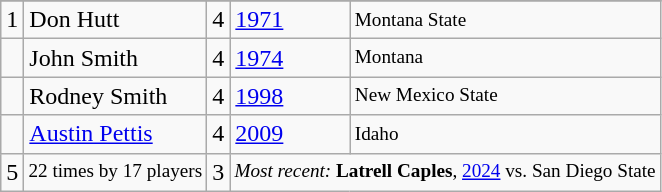<table class="wikitable">
<tr>
</tr>
<tr>
<td>1</td>
<td>Don Hutt</td>
<td>4</td>
<td><a href='#'>1971</a></td>
<td style="font-size:80%;">Montana State</td>
</tr>
<tr>
<td></td>
<td>John Smith</td>
<td>4</td>
<td><a href='#'>1974</a></td>
<td style="font-size:80%;">Montana</td>
</tr>
<tr>
<td></td>
<td>Rodney Smith</td>
<td>4</td>
<td><a href='#'>1998</a></td>
<td style="font-size:80%;">New Mexico State</td>
</tr>
<tr>
<td></td>
<td><a href='#'>Austin Pettis</a></td>
<td>4</td>
<td><a href='#'>2009</a></td>
<td style="font-size:80%;">Idaho</td>
</tr>
<tr>
<td>5</td>
<td style="font-size:80%;">22 times by 17 players</td>
<td>3</td>
<td colspan=2 style="font-size:80%;"><em>Most recent:</em> <strong>Latrell Caples</strong>, <a href='#'>2024</a> vs. San Diego State</td>
</tr>
</table>
